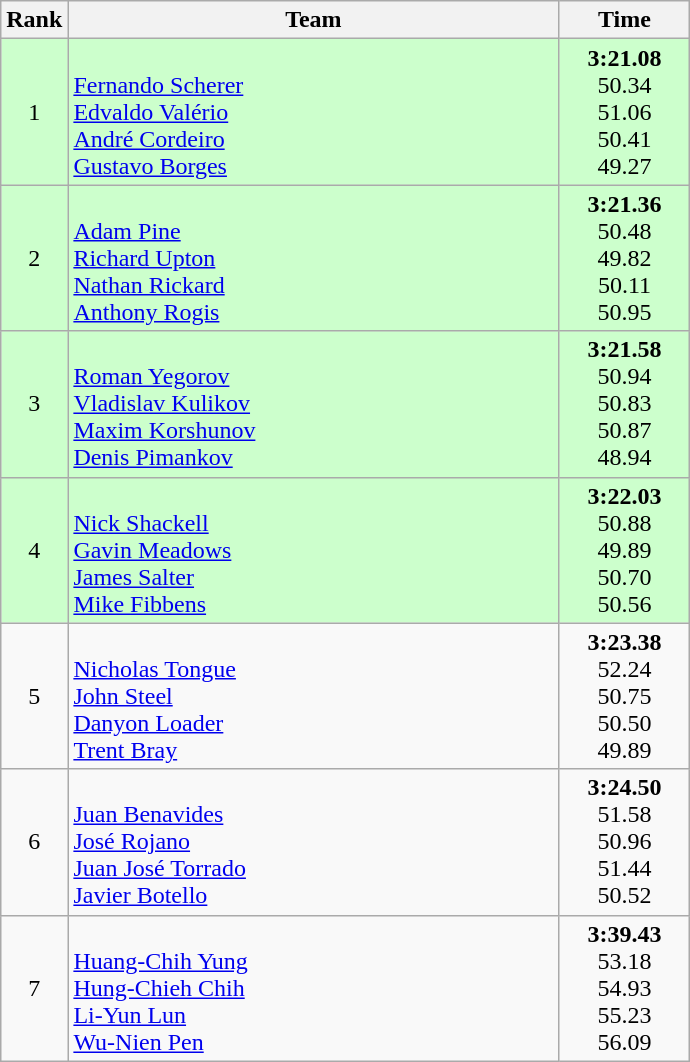<table class="wikitable">
<tr>
<th>Rank</th>
<th align="center" style="width: 20em">Team</th>
<th align="center" style="width: 5em">Time</th>
</tr>
<tr bgcolor=#CCFFCC>
<td align="center">1</td>
<td><strong></strong><br><a href='#'>Fernando Scherer</a><br><a href='#'>Edvaldo Valério</a><br><a href='#'>André Cordeiro</a><br><a href='#'>Gustavo Borges</a></td>
<td align="center"><strong>3:21.08</strong><br>50.34<br>51.06<br>50.41<br>49.27</td>
</tr>
<tr bgcolor=#CCFFCC>
<td align="center">2</td>
<td><strong></strong><br><a href='#'>Adam Pine</a><br><a href='#'>Richard Upton</a><br><a href='#'>Nathan Rickard</a><br><a href='#'>Anthony Rogis</a></td>
<td align="center"><strong>3:21.36</strong><br>50.48<br>49.82<br>50.11<br>50.95</td>
</tr>
<tr bgcolor=#CCFFCC>
<td align="center">3</td>
<td><strong></strong><br><a href='#'>Roman Yegorov</a><br><a href='#'>Vladislav Kulikov</a><br><a href='#'>Maxim Korshunov</a><br><a href='#'>Denis Pimankov</a></td>
<td align="center"><strong>3:21.58</strong><br>50.94<br>50.83<br>50.87<br>48.94</td>
</tr>
<tr bgcolor=#CCFFCC>
<td align="center">4</td>
<td><strong></strong><br><a href='#'>Nick Shackell</a><br><a href='#'>Gavin Meadows</a><br><a href='#'>James Salter</a><br><a href='#'>Mike Fibbens</a></td>
<td align="center"><strong>3:22.03</strong><br>50.88<br>49.89<br>50.70<br>50.56</td>
</tr>
<tr>
<td align="center">5</td>
<td><strong></strong><br><a href='#'>Nicholas Tongue</a><br><a href='#'>John Steel</a><br><a href='#'>Danyon Loader</a><br><a href='#'>Trent Bray</a></td>
<td align="center"><strong>3:23.38</strong><br>52.24<br>50.75<br>50.50<br>49.89</td>
</tr>
<tr>
<td align="center">6</td>
<td><strong></strong><br><a href='#'>Juan Benavides</a><br><a href='#'>José Rojano</a><br><a href='#'>Juan José Torrado</a><br><a href='#'>Javier Botello</a></td>
<td align="center"><strong>3:24.50</strong><br>51.58<br>50.96<br>51.44<br>50.52</td>
</tr>
<tr>
<td align="center">7</td>
<td><strong></strong><br><a href='#'>Huang-Chih Yung</a><br><a href='#'>Hung-Chieh Chih</a><br><a href='#'>Li-Yun Lun</a><br><a href='#'>Wu-Nien Pen</a></td>
<td align="center"><strong>3:39.43</strong><br>53.18<br>54.93<br>55.23<br>56.09</td>
</tr>
</table>
